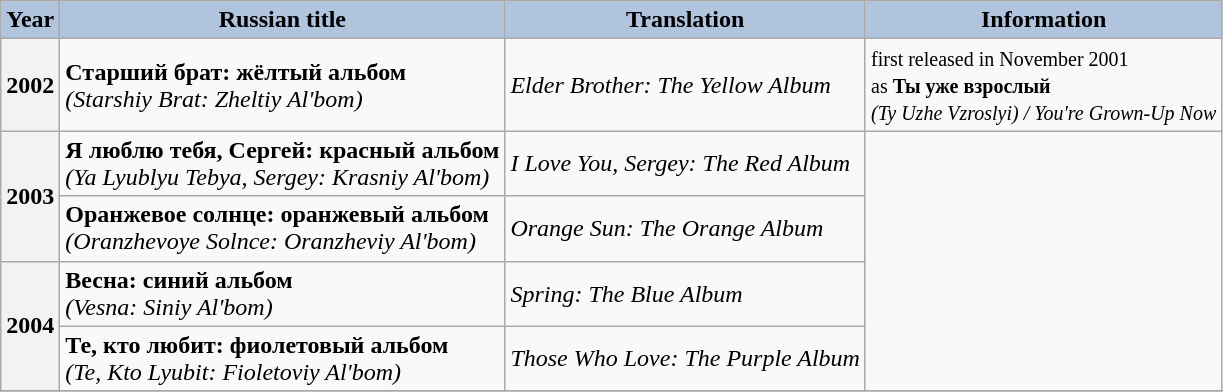<table class="wikitable">
<tr>
<th style="background:#B0C4DE;">Year</th>
<th style="background:#B0C4DE;">Russian title</th>
<th style="background:#B0C4DE;">Translation</th>
<th style="background:#B0C4DE;">Information</th>
</tr>
<tr>
<th>2002</th>
<td><strong>Старший брат: жёлтый альбом</strong><br><em>(Starshiy Brat: Zheltiy Al'bom)</em></td>
<td><em>Elder Brother: The Yellow Album</em></td>
<td><small>first released in November 2001<br>as <strong>Ты уже взрослый</strong><br><em>(Ty Uzhe Vzroslyi) / You're Grown-Up Now</em></small></td>
</tr>
<tr>
<th rowspan=2>2003</th>
<td><strong>Я люблю тебя, Сергей: красный альбом</strong><br><em>(Ya Lyublyu Tebya, Sergey: Krasniy Al'bom)</em></td>
<td><em>I Love You, Sergey: The Red Album</em></td>
<td rowspan=4></td>
</tr>
<tr>
<td><strong>Оранжевое солнце: оранжевый альбом</strong><br><em>(Oranzhevoye Solnce: Oranzheviy Al'bom)</em></td>
<td><em>Orange Sun: The Orange Album</em></td>
</tr>
<tr>
<th rowspan=2>2004</th>
<td><strong>Весна: синий альбом</strong><br><em>(Vesna: Siniy Al'bom)</em></td>
<td><em>Spring: The Blue Album</em></td>
</tr>
<tr>
<td><strong>Те, кто любит: фиолетовый альбом</strong><br><em>(Te, Kto Lyubit: Fioletoviy Al'bom)</em></td>
<td><em>Those Who Love: The Purple Album</em></td>
</tr>
<tr>
</tr>
</table>
